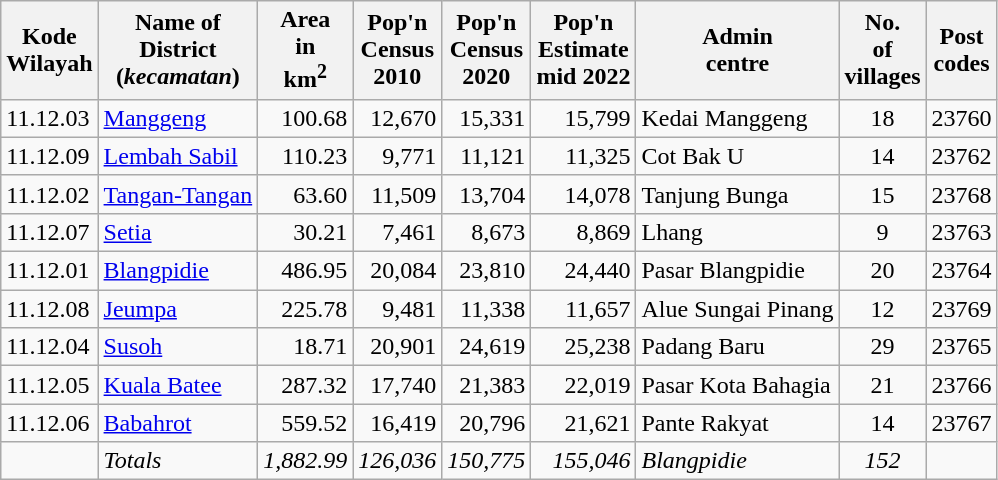<table class="sortable wikitable">
<tr>
<th>Kode<br>Wilayah</th>
<th>Name of<br>District<br>(<em>kecamatan</em>)</th>
<th>Area <br>in <br>km<sup>2</sup></th>
<th>Pop'n<br>Census<br>2010</th>
<th>Pop'n<br>Census<br>2020</th>
<th>Pop'n<br>Estimate<br>mid 2022</th>
<th>Admin <br> centre</th>
<th>No. <br>of<br>villages</th>
<th>Post<br>codes</th>
</tr>
<tr>
<td>11.12.03</td>
<td><a href='#'>Manggeng</a></td>
<td align="right">100.68</td>
<td align="right">12,670</td>
<td align="right">15,331</td>
<td align="right">15,799</td>
<td>Kedai Manggeng</td>
<td align="center">18</td>
<td>23760</td>
</tr>
<tr>
<td>11.12.09</td>
<td><a href='#'>Lembah Sabil</a></td>
<td align="right">110.23</td>
<td align="right">9,771</td>
<td align="right">11,121</td>
<td align="right">11,325</td>
<td>Cot Bak U</td>
<td align="center">14</td>
<td>23762</td>
</tr>
<tr>
<td>11.12.02</td>
<td><a href='#'>Tangan-Tangan</a></td>
<td align="right">63.60</td>
<td align="right">11,509</td>
<td align="right">13,704</td>
<td align="right">14,078</td>
<td>Tanjung Bunga</td>
<td align="center">15</td>
<td>23768</td>
</tr>
<tr>
<td>11.12.07</td>
<td><a href='#'>Setia</a></td>
<td align="right">30.21</td>
<td align="right">7,461</td>
<td align="right">8,673</td>
<td align="right">8,869</td>
<td>Lhang</td>
<td align="center">9</td>
<td>23763</td>
</tr>
<tr>
<td>11.12.01</td>
<td><a href='#'>Blangpidie</a></td>
<td align="right">486.95</td>
<td align="right">20,084</td>
<td align="right">23,810</td>
<td align="right">24,440</td>
<td>Pasar Blangpidie</td>
<td align="center">20</td>
<td>23764</td>
</tr>
<tr>
<td>11.12.08</td>
<td><a href='#'>Jeumpa</a></td>
<td align="right">225.78</td>
<td align="right">9,481</td>
<td align="right">11,338</td>
<td align="right">11,657</td>
<td>Alue Sungai Pinang</td>
<td align="center">12</td>
<td>23769</td>
</tr>
<tr>
<td>11.12.04</td>
<td><a href='#'>Susoh</a></td>
<td align="right">18.71</td>
<td align="right">20,901</td>
<td align="right">24,619</td>
<td align="right">25,238</td>
<td>Padang Baru</td>
<td align="center">29</td>
<td>23765</td>
</tr>
<tr>
<td>11.12.05</td>
<td><a href='#'>Kuala Batee</a></td>
<td align="right">287.32</td>
<td align="right">17,740</td>
<td align="right">21,383</td>
<td align="right">22,019</td>
<td>Pasar Kota Bahagia</td>
<td align="center">21</td>
<td>23766</td>
</tr>
<tr>
<td>11.12.06</td>
<td><a href='#'>Babahrot</a></td>
<td align="right">559.52</td>
<td align="right">16,419</td>
<td align="right">20,796</td>
<td align="right">21,621</td>
<td>Pante Rakyat</td>
<td align="center">14</td>
<td>23767</td>
</tr>
<tr>
<td></td>
<td><em>Totals</em></td>
<td align="right"><em>1,882.99</em></td>
<td align="right"><em>126,036</em></td>
<td align="right"><em>150,775</em></td>
<td align="right"><em>155,046</em></td>
<td><em>Blangpidie</em></td>
<td align="center"><em>152</em></td>
<td></td>
</tr>
</table>
